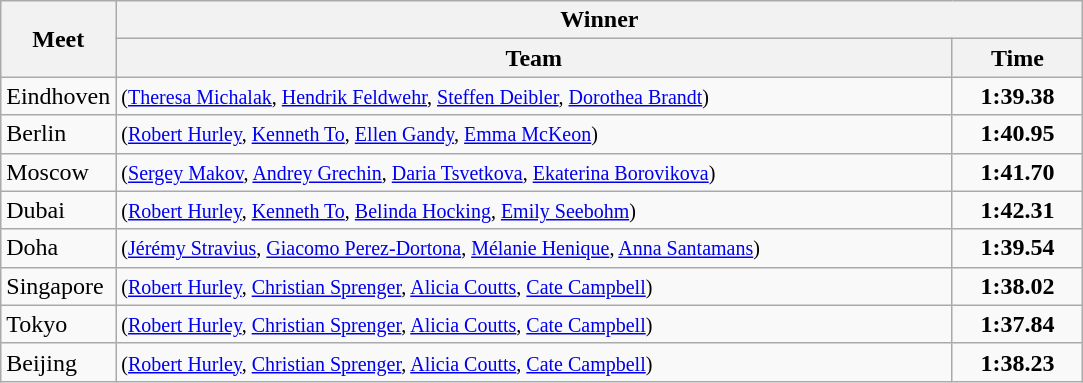<table class="wikitable">
<tr>
<th rowspan="2">Meet</th>
<th colspan="6">Winner</th>
</tr>
<tr>
<th width=550>Team</th>
<th width=80>Time</th>
</tr>
<tr>
<td>Eindhoven</td>
<td> <small>(<a href='#'>Theresa Michalak</a>, <a href='#'>Hendrik Feldwehr</a>, <a href='#'>Steffen Deibler</a>, <a href='#'>Dorothea Brandt</a>)</small></td>
<td align=center><strong>1:39.38</strong></td>
</tr>
<tr>
<td>Berlin</td>
<td> <small>(<a href='#'>Robert Hurley</a>, <a href='#'>Kenneth To</a>, <a href='#'>Ellen Gandy</a>, <a href='#'>Emma McKeon</a>)</small></td>
<td align=center><strong>1:40.95</strong></td>
</tr>
<tr>
<td>Moscow</td>
<td> <small>(<a href='#'>Sergey Makov</a>, <a href='#'>Andrey Grechin</a>, <a href='#'>Daria Tsvetkova</a>, <a href='#'>Ekaterina Borovikova</a>)</small></td>
<td align=center><strong>1:41.70</strong></td>
</tr>
<tr>
<td>Dubai</td>
<td> <small>(<a href='#'>Robert Hurley</a>, <a href='#'>Kenneth To</a>, <a href='#'>Belinda Hocking</a>, <a href='#'>Emily Seebohm</a>)</small></td>
<td align=center><strong>1:42.31</strong></td>
</tr>
<tr>
<td>Doha</td>
<td> <small>(<a href='#'>Jérémy Stravius</a>, <a href='#'>Giacomo Perez-Dortona</a>, <a href='#'>Mélanie Henique</a>, <a href='#'>Anna Santamans</a>)</small></td>
<td align=center><strong>1:39.54</strong></td>
</tr>
<tr>
<td>Singapore</td>
<td> <small>(<a href='#'>Robert Hurley</a>, <a href='#'>Christian Sprenger</a>, <a href='#'>Alicia Coutts</a>, <a href='#'>Cate Campbell</a>)</small></td>
<td align=center><strong>1:38.02</strong></td>
</tr>
<tr>
<td>Tokyo</td>
<td> <small>(<a href='#'>Robert Hurley</a>, <a href='#'>Christian Sprenger</a>, <a href='#'>Alicia Coutts</a>, <a href='#'>Cate Campbell</a>)</small></td>
<td align=center><strong>1:37.84</strong></td>
</tr>
<tr>
<td>Beijing</td>
<td> <small>(<a href='#'>Robert Hurley</a>, <a href='#'>Christian Sprenger</a>, <a href='#'>Alicia Coutts</a>, <a href='#'>Cate Campbell</a>)</small></td>
<td align=center><strong>1:38.23</strong></td>
</tr>
</table>
